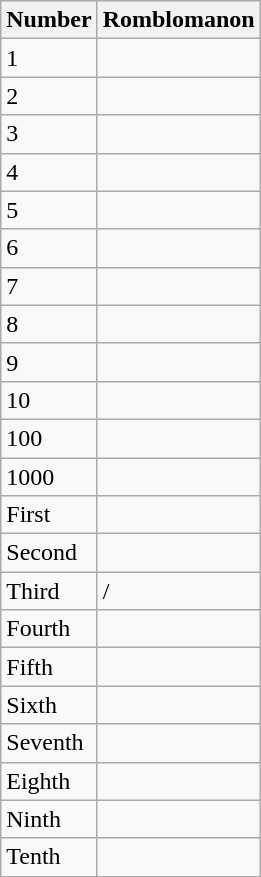<table class="wikitable">
<tr>
<th>Number</th>
<th>Romblomanon</th>
</tr>
<tr>
<td>1</td>
<td></td>
</tr>
<tr>
<td>2</td>
<td></td>
</tr>
<tr>
<td>3</td>
<td></td>
</tr>
<tr>
<td>4</td>
<td></td>
</tr>
<tr>
<td>5</td>
<td></td>
</tr>
<tr>
<td>6</td>
<td></td>
</tr>
<tr>
<td>7</td>
<td></td>
</tr>
<tr>
<td>8</td>
<td></td>
</tr>
<tr>
<td>9</td>
<td></td>
</tr>
<tr>
<td>10</td>
<td></td>
</tr>
<tr>
<td>100</td>
<td></td>
</tr>
<tr>
<td>1000</td>
<td></td>
</tr>
<tr>
<td>First</td>
<td></td>
</tr>
<tr>
<td>Second</td>
<td></td>
</tr>
<tr>
<td>Third</td>
<td> / </td>
</tr>
<tr>
<td>Fourth</td>
<td></td>
</tr>
<tr>
<td>Fifth</td>
<td></td>
</tr>
<tr>
<td>Sixth</td>
<td></td>
</tr>
<tr>
<td>Seventh</td>
<td></td>
</tr>
<tr>
<td>Eighth</td>
<td></td>
</tr>
<tr>
<td>Ninth</td>
<td></td>
</tr>
<tr>
<td>Tenth</td>
<td></td>
</tr>
</table>
